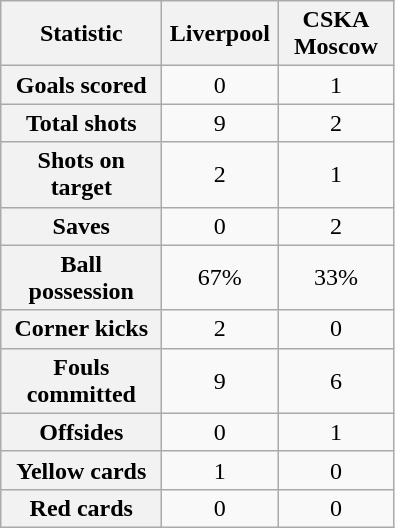<table class="wikitable plainrowheaders" style="text-align:center">
<tr>
<th scope="col" style="width:100px">Statistic</th>
<th scope="col" style="width:70px">Liverpool</th>
<th scope="col" style="width:70px">CSKA Moscow</th>
</tr>
<tr>
<th scope=row>Goals scored</th>
<td>0</td>
<td>1</td>
</tr>
<tr>
<th scope=row>Total shots</th>
<td>9</td>
<td>2</td>
</tr>
<tr>
<th scope=row>Shots on target</th>
<td>2</td>
<td>1</td>
</tr>
<tr>
<th scope=row>Saves</th>
<td>0</td>
<td>2</td>
</tr>
<tr>
<th scope=row>Ball possession</th>
<td>67%</td>
<td>33%</td>
</tr>
<tr>
<th scope=row>Corner kicks</th>
<td>2</td>
<td>0</td>
</tr>
<tr>
<th scope=row>Fouls committed</th>
<td>9</td>
<td>6</td>
</tr>
<tr>
<th scope=row>Offsides</th>
<td>0</td>
<td>1</td>
</tr>
<tr>
<th scope=row>Yellow cards</th>
<td>1</td>
<td>0</td>
</tr>
<tr>
<th scope=row>Red cards</th>
<td>0</td>
<td>0</td>
</tr>
</table>
